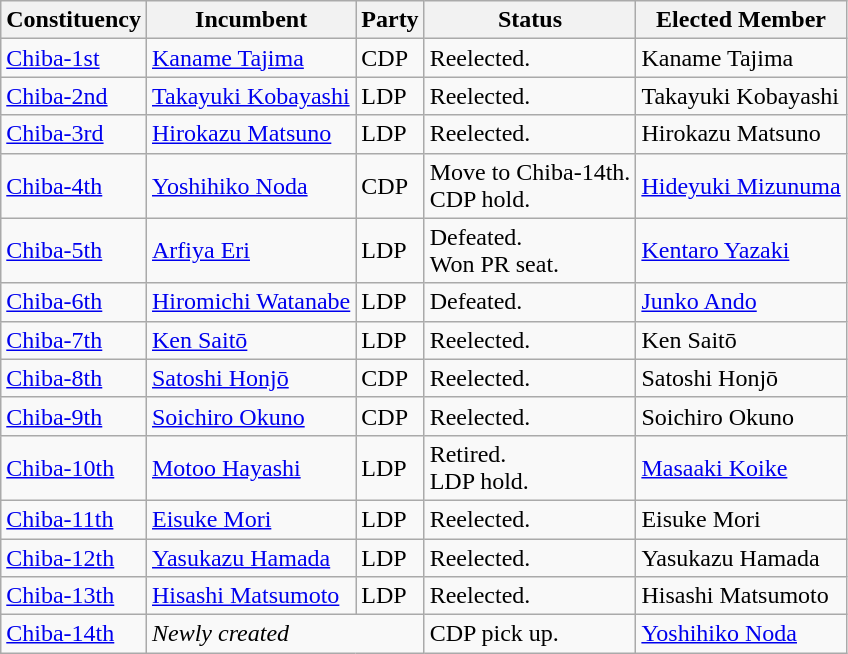<table class="wikitable">
<tr>
<th>Constituency</th>
<th>Incumbent</th>
<th>Party</th>
<th>Status</th>
<th>Elected Member</th>
</tr>
<tr>
<td><a href='#'>Chiba-1st</a></td>
<td><a href='#'>Kaname Tajima</a></td>
<td>CDP</td>
<td>Reelected.</td>
<td>Kaname Tajima</td>
</tr>
<tr>
<td><a href='#'>Chiba-2nd</a></td>
<td><a href='#'>Takayuki Kobayashi</a></td>
<td>LDP</td>
<td>Reelected.</td>
<td>Takayuki Kobayashi</td>
</tr>
<tr>
<td><a href='#'>Chiba-3rd</a></td>
<td><a href='#'>Hirokazu Matsuno</a></td>
<td>LDP</td>
<td>Reelected.</td>
<td>Hirokazu Matsuno</td>
</tr>
<tr>
<td><a href='#'>Chiba-4th</a></td>
<td><a href='#'>Yoshihiko Noda</a></td>
<td>CDP</td>
<td>Move to Chiba-14th.<br>CDP hold.</td>
<td><a href='#'>Hideyuki Mizunuma</a></td>
</tr>
<tr>
<td><a href='#'>Chiba-5th</a></td>
<td><a href='#'>Arfiya Eri</a></td>
<td>LDP</td>
<td>Defeated.<br>Won PR seat.</td>
<td><a href='#'>Kentaro Yazaki</a></td>
</tr>
<tr>
<td><a href='#'>Chiba-6th</a></td>
<td><a href='#'>Hiromichi Watanabe</a></td>
<td>LDP</td>
<td>Defeated.</td>
<td><a href='#'>Junko Ando</a></td>
</tr>
<tr>
<td><a href='#'>Chiba-7th</a></td>
<td><a href='#'>Ken Saitō</a></td>
<td>LDP</td>
<td>Reelected.</td>
<td>Ken Saitō</td>
</tr>
<tr>
<td><a href='#'>Chiba-8th</a></td>
<td><a href='#'>Satoshi Honjō</a></td>
<td>CDP</td>
<td>Reelected.</td>
<td>Satoshi Honjō</td>
</tr>
<tr>
<td><a href='#'>Chiba-9th</a></td>
<td><a href='#'>Soichiro Okuno</a></td>
<td>CDP</td>
<td>Reelected.</td>
<td>Soichiro Okuno</td>
</tr>
<tr>
<td><a href='#'>Chiba-10th</a></td>
<td><a href='#'>Motoo Hayashi</a></td>
<td>LDP</td>
<td>Retired.<br>LDP hold.</td>
<td><a href='#'>Masaaki Koike</a></td>
</tr>
<tr>
<td><a href='#'>Chiba-11th</a></td>
<td><a href='#'>Eisuke Mori</a></td>
<td>LDP</td>
<td>Reelected.</td>
<td>Eisuke Mori</td>
</tr>
<tr>
<td><a href='#'>Chiba-12th</a></td>
<td><a href='#'>Yasukazu Hamada</a></td>
<td>LDP</td>
<td>Reelected.</td>
<td>Yasukazu Hamada</td>
</tr>
<tr>
<td><a href='#'>Chiba-13th</a></td>
<td><a href='#'>Hisashi Matsumoto</a></td>
<td>LDP</td>
<td>Reelected.</td>
<td>Hisashi Matsumoto</td>
</tr>
<tr>
<td><a href='#'>Chiba-14th</a></td>
<td colspan=2><em>Newly created</em></td>
<td>CDP pick up.</td>
<td><a href='#'>Yoshihiko Noda</a></td>
</tr>
</table>
